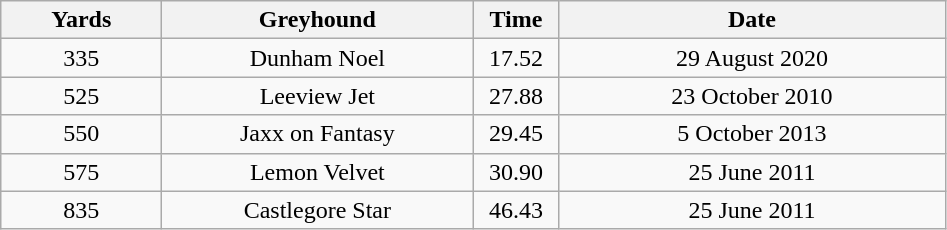<table class="wikitable" style="font-size: 100%">
<tr>
<th width=100>Yards</th>
<th width=200>Greyhound</th>
<th width=50>Time</th>
<th width=250>Date</th>
</tr>
<tr align=center>
<td>335</td>
<td>Dunham Noel</td>
<td>17.52</td>
<td>29 August 2020</td>
</tr>
<tr align=center>
<td>525</td>
<td>Leeview Jet</td>
<td>27.88</td>
<td>23 October 2010</td>
</tr>
<tr align=center>
<td>550</td>
<td>Jaxx on Fantasy</td>
<td>29.45</td>
<td>5 October 2013</td>
</tr>
<tr align=center>
<td>575</td>
<td>Lemon Velvet</td>
<td>30.90</td>
<td>25 June 2011</td>
</tr>
<tr align=center>
<td>835</td>
<td>Castlegore Star</td>
<td>46.43</td>
<td>25 June 2011</td>
</tr>
</table>
